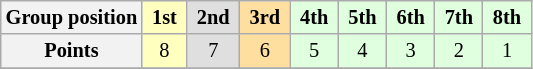<table class="wikitable" style="font-size:85%; text-align:center">
<tr>
<th>Group position</th>
<td style="background:#ffffbf;"> <strong>1st</strong> </td>
<td style="background:#dfdfdf;"> <strong>2nd</strong> </td>
<td style="background:#ffdf9f;"> <strong>3rd</strong> </td>
<td style="background:#dfffdf;"> <strong>4th</strong> </td>
<td style="background:#dfffdf;"> <strong>5th</strong> </td>
<td style="background:#dfffdf;"> <strong>6th</strong> </td>
<td style="background:#dfffdf;"> <strong>7th</strong> </td>
<td style="background:#dfffdf;"> <strong>8th</strong> </td>
</tr>
<tr>
<th>Points</th>
<td style="background:#ffffbf;">8</td>
<td style="background:#dfdfdf;">7</td>
<td style="background:#ffdf9f;">6</td>
<td style="background:#dfffdf;">5</td>
<td style="background:#dfffdf;">4</td>
<td style="background:#dfffdf;">3</td>
<td style="background:#dfffdf;">2</td>
<td style="background:#dfffdf;">1</td>
</tr>
<tr>
</tr>
</table>
